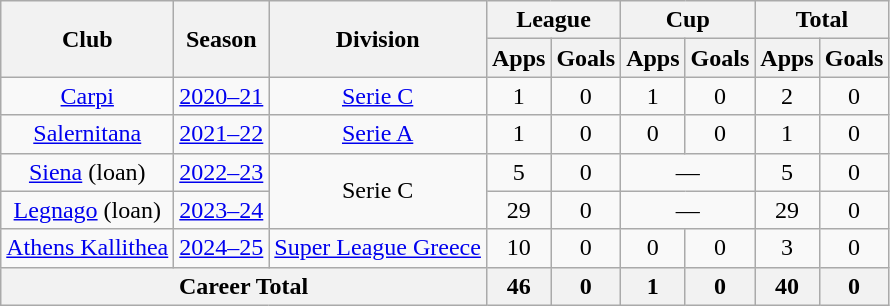<table class="wikitable" style="text-align:center;">
<tr>
<th rowspan="2">Club</th>
<th rowspan="2">Season</th>
<th rowspan="2">Division</th>
<th colspan="2">League</th>
<th colspan="2">Cup</th>
<th colspan="2">Total</th>
</tr>
<tr>
<th>Apps</th>
<th>Goals</th>
<th>Apps</th>
<th>Goals</th>
<th>Apps</th>
<th>Goals</th>
</tr>
<tr>
<td><a href='#'>Carpi</a></td>
<td><a href='#'>2020–21</a></td>
<td><a href='#'>Serie C</a></td>
<td>1</td>
<td>0</td>
<td>1</td>
<td>0</td>
<td>2</td>
<td>0</td>
</tr>
<tr>
<td><a href='#'>Salernitana</a></td>
<td><a href='#'>2021–22</a></td>
<td><a href='#'>Serie A</a></td>
<td>1</td>
<td>0</td>
<td>0</td>
<td>0</td>
<td>1</td>
<td>0</td>
</tr>
<tr>
<td><a href='#'>Siena</a> (loan)</td>
<td><a href='#'>2022–23</a></td>
<td rowspan="2">Serie C</td>
<td>5</td>
<td>0</td>
<td colspan="2">—</td>
<td>5</td>
<td>0</td>
</tr>
<tr>
<td><a href='#'>Legnago</a> (loan)</td>
<td><a href='#'>2023–24</a></td>
<td>29</td>
<td>0</td>
<td colspan="2">—</td>
<td>29</td>
<td>0</td>
</tr>
<tr>
<td><a href='#'>Athens Kallithea</a></td>
<td><a href='#'>2024–25</a></td>
<td><a href='#'>Super League Greece</a></td>
<td>10</td>
<td>0</td>
<td>0</td>
<td>0</td>
<td>3</td>
<td>0</td>
</tr>
<tr>
<th colspan="3">Career Total</th>
<th>46</th>
<th>0</th>
<th>1</th>
<th>0</th>
<th>40</th>
<th>0</th>
</tr>
</table>
